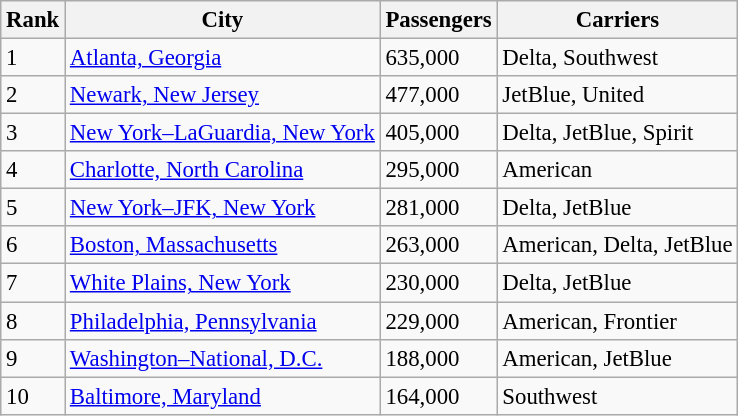<table class="wikitable sortable" style="font-size: 95%" width= align=>
<tr>
<th>Rank</th>
<th>City</th>
<th>Passengers</th>
<th>Carriers</th>
</tr>
<tr>
<td>1</td>
<td> <a href='#'>Atlanta, Georgia</a></td>
<td>635,000</td>
<td>Delta, Southwest</td>
</tr>
<tr>
<td>2</td>
<td> <a href='#'>Newark, New Jersey</a></td>
<td>477,000</td>
<td>JetBlue, United</td>
</tr>
<tr>
<td>3</td>
<td> <a href='#'>New York–LaGuardia, New York</a></td>
<td>405,000</td>
<td>Delta, JetBlue, Spirit</td>
</tr>
<tr>
<td>4</td>
<td> <a href='#'>Charlotte, North Carolina</a></td>
<td>295,000</td>
<td>American</td>
</tr>
<tr>
<td>5</td>
<td> <a href='#'>New York–JFK, New York</a></td>
<td>281,000</td>
<td>Delta, JetBlue</td>
</tr>
<tr>
<td>6</td>
<td> <a href='#'>Boston, Massachusetts</a></td>
<td>263,000</td>
<td>American, Delta, JetBlue</td>
</tr>
<tr>
<td>7</td>
<td> <a href='#'>White Plains, New York</a></td>
<td>230,000</td>
<td>Delta, JetBlue</td>
</tr>
<tr>
<td>8</td>
<td> <a href='#'>Philadelphia, Pennsylvania</a></td>
<td>229,000</td>
<td>American, Frontier</td>
</tr>
<tr>
<td>9</td>
<td> <a href='#'>Washington–National, D.C.</a></td>
<td>188,000</td>
<td>American, JetBlue</td>
</tr>
<tr>
<td>10</td>
<td> <a href='#'>Baltimore, Maryland</a></td>
<td>164,000</td>
<td>Southwest</td>
</tr>
</table>
